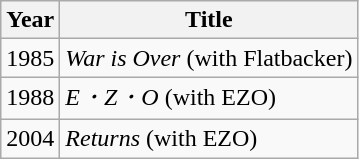<table class="wikitable">
<tr>
<th>Year</th>
<th>Title</th>
</tr>
<tr>
<td>1985</td>
<td><em>War is Over</em> (with Flatbacker)</td>
</tr>
<tr>
<td>1988</td>
<td><em>E・Z・O</em> (with EZO)</td>
</tr>
<tr>
<td>2004</td>
<td><em>Returns</em> (with EZO)</td>
</tr>
</table>
